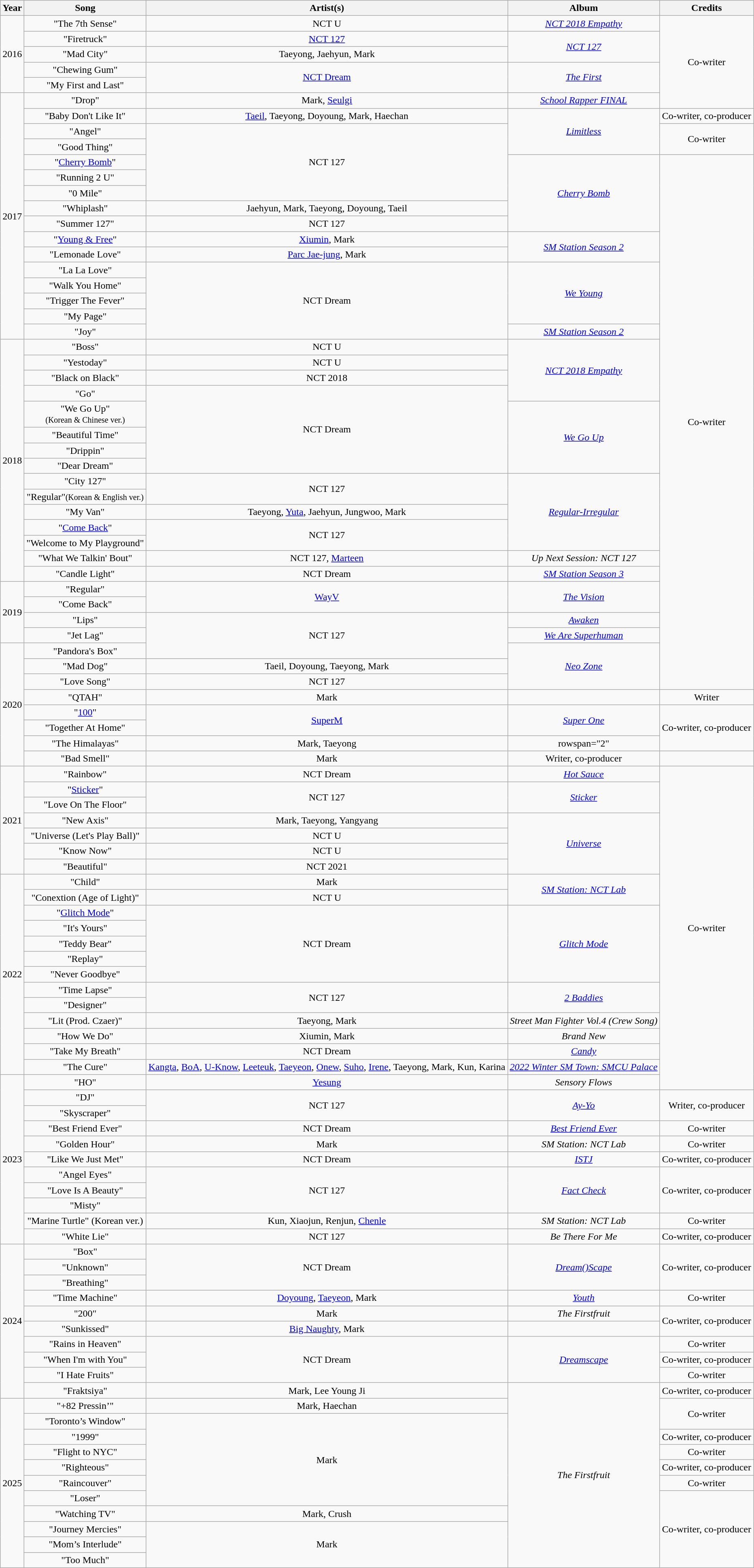<table class="wikitable sortable" style="text-align:center;">
<tr>
<th>Year</th>
<th>Song</th>
<th>Artist(s)</th>
<th>Album</th>
<th>Credits</th>
</tr>
<tr>
<td rowspan="5">2016</td>
<td>"The 7th Sense"</td>
<td>NCT U</td>
<td><em><a href='#'>NCT 2018 Empathy</a></em></td>
<td rowspan="6">Co-writer</td>
</tr>
<tr>
<td>"Firetruck"</td>
<td><a href='#'>NCT 127</a></td>
<td rowspan="2"><em><a href='#'>NCT 127</a></em></td>
</tr>
<tr>
<td>"Mad City"</td>
<td>Taeyong, Jaehyun, Mark</td>
</tr>
<tr>
<td>"Chewing Gum"</td>
<td rowspan="2"><a href='#'>NCT Dream</a></td>
<td rowspan="2"><em><a href='#'>The First</a></em></td>
</tr>
<tr>
<td>"My First and Last"</td>
</tr>
<tr>
<td rowspan="16">2017</td>
<td>"Drop"</td>
<td>Mark, <a href='#'>Seulgi</a></td>
<td><em><a href='#'>School Rapper FINAL</a></em></td>
</tr>
<tr>
<td>"Baby Don't Like It"</td>
<td><a href='#'>Taeil</a>, Taeyong, Doyoung, Mark, Haechan</td>
<td rowspan="3"><em><a href='#'>Limitless</a></em></td>
<td>Co-writer, co-producer</td>
</tr>
<tr>
<td>"Angel"</td>
<td rowspan="5">NCT 127</td>
<td rowspan="2">Co-writer</td>
</tr>
<tr>
<td>"Good Thing"</td>
</tr>
<tr>
<td>"<a href='#'>Cherry Bomb</a>"</td>
<td rowspan="5"><em><a href='#'>Cherry Bomb</a></em></td>
<td rowspan="34">Co-writer</td>
</tr>
<tr>
<td>"Running 2 U"</td>
</tr>
<tr>
<td>"0 Mile"</td>
</tr>
<tr>
<td>"Whiplash"</td>
<td>Jaehyun, Mark, Taeyong, Doyoung, Taeil</td>
</tr>
<tr>
<td>"Summer 127"</td>
<td>NCT 127</td>
</tr>
<tr>
<td>"<a href='#'>Young & Free</a>"</td>
<td><a href='#'>Xiumin</a>, Mark</td>
<td rowspan="2"><em><a href='#'>SM Station Season 2</a></em></td>
</tr>
<tr>
<td>"Lemonade Love"</td>
<td><a href='#'>Parc Jae-jung</a>, Mark</td>
</tr>
<tr>
<td>"La La Love"</td>
<td rowspan="5">NCT Dream</td>
<td rowspan="4"><em><a href='#'>We Young</a></em></td>
</tr>
<tr>
<td>"Walk You Home"</td>
</tr>
<tr>
<td>"Trigger The Fever"</td>
</tr>
<tr>
<td>"My Page"</td>
</tr>
<tr>
<td>"Joy"</td>
<td><em><a href='#'>SM Station Season 2</a></em></td>
</tr>
<tr>
<td rowspan="15">2018</td>
<td>"Boss"</td>
<td>NCT U</td>
<td rowspan="4"><em><a href='#'>NCT 2018 Empathy</a></em></td>
</tr>
<tr>
<td>"Yestoday"</td>
<td>NCT U</td>
</tr>
<tr>
<td>"Black on Black"</td>
<td>NCT 2018</td>
</tr>
<tr>
<td>"Go"</td>
<td rowspan="5">NCT Dream</td>
</tr>
<tr>
<td>"We Go Up"<br><small>(Korean & Chinese ver.)</small></td>
<td rowspan="4"><em><a href='#'>We Go Up</a></em></td>
</tr>
<tr>
<td>"Beautiful Time"</td>
</tr>
<tr>
<td>"Drippin"</td>
</tr>
<tr>
<td>"Dear Dream"</td>
</tr>
<tr>
<td>"City 127"</td>
<td rowspan="2">NCT 127</td>
<td rowspan="5"><em><a href='#'>Regular-Irregular</a></em></td>
</tr>
<tr>
<td>"Regular"<small>(Korean & English ver.)</small></td>
</tr>
<tr>
<td>"My Van"</td>
<td>Taeyong, <a href='#'>Yuta</a>, Jaehyun, Jungwoo, Mark</td>
</tr>
<tr>
<td>"<a href='#'>Come Back</a>"</td>
<td rowspan="2">NCT 127</td>
</tr>
<tr>
<td>"Welcome to My Playground"</td>
</tr>
<tr>
<td>"What We Talkin' Bout"</td>
<td>NCT 127, <a href='#'>Marteen</a></td>
<td><em>Up Next Session: NCT 127</em></td>
</tr>
<tr>
<td>"Candle Light"</td>
<td>NCT Dream</td>
<td><em><a href='#'>SM Station Season 3</a></em></td>
</tr>
<tr>
<td rowspan="4">2019</td>
<td>"Regular"</td>
<td rowspan="2"><a href='#'>WayV</a></td>
<td rowspan="2"><em><a href='#'>The Vision</a></em></td>
</tr>
<tr>
<td>"Come Back"</td>
</tr>
<tr>
<td>"Lips"</td>
<td rowspan="3">NCT 127</td>
<td><em><a href='#'>Awaken</a></em></td>
</tr>
<tr>
<td>"Jet Lag"</td>
<td><em><a href='#'>We Are Superhuman</a></em></td>
</tr>
<tr>
<td rowspan="8">2020</td>
<td>"Pandora's Box"</td>
<td rowspan="3"><em><a href='#'>Neo Zone</a></em></td>
</tr>
<tr>
<td>"Mad Dog"</td>
<td>Taeil, Doyoung, Taeyong, Mark</td>
</tr>
<tr>
<td>"Love Song"</td>
<td>NCT 127</td>
</tr>
<tr>
<td>"QTAH"</td>
<td>Mark</td>
<td></td>
<td>Writer</td>
</tr>
<tr>
<td>"<a href='#'>100</a>"</td>
<td rowspan="2"><a href='#'>SuperM</a></td>
<td rowspan="2"><em><a href='#'>Super One</a></em></td>
<td rowspan="3">Co-writer, co-producer</td>
</tr>
<tr>
<td "Together At Home">"Together At Home"</td>
</tr>
<tr>
<td>"The Himalayas"</td>
<td>Mark, Taeyong</td>
<td>rowspan="2" </td>
</tr>
<tr>
<td>"Bad Smell"</td>
<td>Mark</td>
<td>Writer, co-producer</td>
</tr>
<tr>
<td rowspan="7">2021</td>
<td>"Rainbow"</td>
<td>NCT Dream</td>
<td><em><a href='#'>Hot Sauce</a></em></td>
<td rowspan="21">Co-writer</td>
</tr>
<tr>
<td>"<a href='#'>Sticker</a>"</td>
<td rowspan= "2">NCT 127</td>
<td rowspan= "2"><em><a href='#'>Sticker</a></em></td>
</tr>
<tr>
<td>"Love On The Floor"</td>
</tr>
<tr>
<td>"New Axis"</td>
<td>Mark, Taeyong, Yangyang</td>
<td rowspan="4"><em><a href='#'>Universe</a></em></td>
</tr>
<tr>
<td>"Universe (Let's Play Ball)"</td>
<td>NCT U</td>
</tr>
<tr>
<td>"Know Now"</td>
<td>NCT U</td>
</tr>
<tr>
<td>"Beautiful"</td>
<td>NCT 2021</td>
</tr>
<tr>
<td rowspan="13">2022</td>
<td>"Child"</td>
<td>Mark</td>
<td rowspan="2"><em><a href='#'>SM Station: NCT Lab</a></em></td>
</tr>
<tr>
<td>"Conextion (Age of Light)"</td>
<td>NCT U</td>
</tr>
<tr>
<td>"<a href='#'>Glitch Mode</a>"</td>
<td rowspan="5">NCT Dream</td>
<td rowspan="5"><em><a href='#'>Glitch Mode</a></em></td>
</tr>
<tr>
<td>"It's Yours"</td>
</tr>
<tr>
<td>"Teddy Bear"</td>
</tr>
<tr>
<td>"Replay"</td>
</tr>
<tr>
<td>"Never Goodbye"</td>
</tr>
<tr>
<td>"Time Lapse"</td>
<td rowspan="2">NCT 127</td>
<td rowspan="2"><em><a href='#'>2 Baddies</a></em></td>
</tr>
<tr>
<td>"Designer"</td>
</tr>
<tr>
<td>"Lit (Prod. Czaer)"</td>
<td>Taeyong, Mark</td>
<td><em>Street Man Fighter Vol.4 (Crew Song)</em></td>
</tr>
<tr>
<td>"How We Do"</td>
<td>Xiumin, Mark</td>
<td><em>Brand New</em></td>
</tr>
<tr>
<td>"Take My Breath"</td>
<td>NCT Dream</td>
<td><em><a href='#'>Candy</a></em></td>
</tr>
<tr>
<td>"The Cure"</td>
<td><a href='#'>Kangta</a>, <a href='#'>BoA</a>, <a href='#'>U-Know</a>, <a href='#'>Leeteuk</a>, <a href='#'>Taeyeon</a>, <a href='#'>Onew</a>, <a href='#'>Suho</a>, <a href='#'>Irene</a>, Taeyong, Mark, Kun, Karina</td>
<td><em><a href='#'>2022 Winter SM Town: SMCU Palace</a></em></td>
</tr>
<tr>
<td rowspan="11">2023</td>
<td>"HO"</td>
<td><a href='#'>Yesung</a></td>
<td><em>Sensory Flows</em></td>
</tr>
<tr>
<td>"DJ"</td>
<td rowspan="2">NCT 127</td>
<td rowspan="2"><em><a href='#'>Ay-Yo</a></em></td>
<td rowspan="2">Writer, co-producer</td>
</tr>
<tr>
<td>"Skyscraper"</td>
</tr>
<tr>
<td>"Best Friend Ever"</td>
<td>NCT Dream</td>
<td><em><a href='#'>Best Friend Ever</a></em></td>
<td>Co-writer</td>
</tr>
<tr>
<td>"Golden Hour"</td>
<td>Mark</td>
<td><em>SM Station: NCT Lab</em></td>
<td>Co-writer</td>
</tr>
<tr>
<td>"Like We Just Met"</td>
<td>NCT Dream</td>
<td><em><a href='#'>ISTJ</a></em></td>
<td>Co-writer, co-producer</td>
</tr>
<tr>
<td>"Angel Eyes"</td>
<td rowspan="3">NCT 127</td>
<td rowspan="3"><em><a href='#'>Fact Check</a></em></td>
<td rowspan="3">Co-writer, co-producer</td>
</tr>
<tr>
<td>"Love Is A Beauty"</td>
</tr>
<tr>
<td>"Misty"</td>
</tr>
<tr>
<td>"Marine Turtle" (Korean ver.)</td>
<td>Kun, Xiaojun, Renjun, <a href='#'>Chenle</a></td>
<td><em>SM Station: NCT Lab</em></td>
<td>Co-writer</td>
</tr>
<tr>
<td>"White Lie"</td>
<td>NCT 127</td>
<td><em>Be There For Me</em></td>
<td>Co-writer, co-producer</td>
</tr>
<tr>
<td rowspan="10">2024</td>
<td>"Box"</td>
<td rowspan="3">NCT Dream</td>
<td rowspan="3"><em><a href='#'>Dream()Scape</a></em></td>
<td rowspan="3">Co-writer, co-producer</td>
</tr>
<tr>
<td>"Unknown"</td>
</tr>
<tr>
<td>"Breathing"</td>
</tr>
<tr>
<td>"Time Machine"</td>
<td><a href='#'>Doyoung</a>, <a href='#'>Taeyeon</a>, Mark</td>
<td><em><a href='#'>Youth</a></em></td>
<td>Co-writer</td>
</tr>
<tr>
<td>"200"</td>
<td>Mark</td>
<td><em> The Firstfruit</em></td>
<td rowspan="2">Co-writer, co-producer</td>
</tr>
<tr>
<td>"Sunkissed"</td>
<td><a href='#'>Big Naughty</a>, Mark</td>
<td></td>
</tr>
<tr>
<td>"Rains in Heaven"</td>
<td rowspan="3">NCT Dream</td>
<td rowspan="3"><em><a href='#'>Dreamscape</a></em></td>
<td>Co-writer</td>
</tr>
<tr>
<td>"When I'm with You"</td>
<td>Co-writer, co-producer</td>
</tr>
<tr>
<td>"I Hate Fruits"</td>
<td>Co-writer</td>
</tr>
<tr>
<td>"Fraktsiya"</td>
<td>Mark, Lee Young Ji</td>
<td rowspan="12"><em>The Firstfruit</em></td>
<td>Co-writer, co-producer</td>
</tr>
<tr>
<td rowspan="11">2025</td>
<td>"+82 Pressin’"</td>
<td>Mark, Haechan</td>
<td rowspan="2">Co-writer</td>
</tr>
<tr>
<td>"Toronto’s Window"</td>
<td rowspan="6">Mark</td>
</tr>
<tr>
<td>"1999"</td>
<td>Co-writer, co-producer</td>
</tr>
<tr>
<td>"Flight to NYC"</td>
<td>Co-writer</td>
</tr>
<tr>
<td>"Righteous"</td>
<td>Co-writer, co-producer</td>
</tr>
<tr>
<td>"Raincouver"</td>
<td>Co-writer</td>
</tr>
<tr>
<td>"Loser"</td>
<td rowspan="5">Co-writer, co-producer</td>
</tr>
<tr>
<td>"Watching TV"</td>
<td>Mark, Crush</td>
</tr>
<tr>
<td>"Journey Mercies"</td>
<td rowspan="3">Mark</td>
</tr>
<tr>
<td>"Mom’s Interlude"</td>
</tr>
<tr>
<td>"Too Much"</td>
</tr>
</table>
